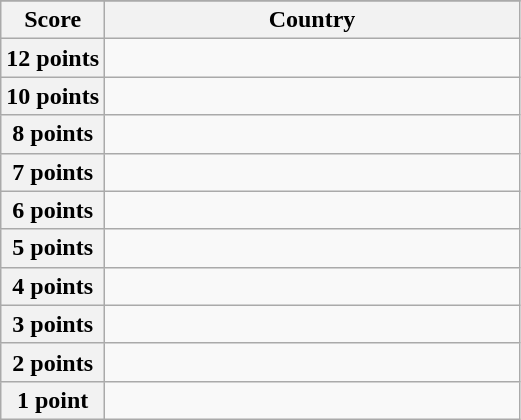<table class="wikitable">
<tr>
</tr>
<tr>
<th scope="col" width="20%">Score</th>
<th scope="col">Country</th>
</tr>
<tr>
<th scope="row">12 points</th>
<td></td>
</tr>
<tr>
<th scope="row">10 points</th>
<td></td>
</tr>
<tr>
<th scope="row">8 points</th>
<td></td>
</tr>
<tr>
<th scope="row">7 points</th>
<td></td>
</tr>
<tr>
<th scope="row">6 points</th>
<td></td>
</tr>
<tr>
<th scope="row">5 points</th>
<td></td>
</tr>
<tr>
<th scope="row">4 points</th>
<td></td>
</tr>
<tr>
<th scope="row">3 points</th>
<td></td>
</tr>
<tr>
<th scope="row">2 points</th>
<td></td>
</tr>
<tr>
<th scope="row">1 point</th>
<td></td>
</tr>
</table>
